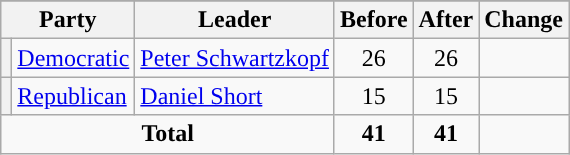<table class="wikitable" style="text-align:center;">
<tr>
</tr>
<tr>
<th colspan=2>Party</th>
<th>Leader</th>
<th>Before</th>
<th>After</th>
<th>Change</th>
</tr>
<tr>
<th style="background-color:"></th>
<td style="text-align:left;"><a href='#'>Democratic</a></td>
<td style="text-align:left;"><a href='#'>Peter Schwartzkopf</a></td>
<td>26</td>
<td>26</td>
<td></td>
</tr>
<tr>
<th style="background-color:"></th>
<td style="text-align:left;"><a href='#'>Republican</a></td>
<td style="text-align:left;"><a href='#'>Daniel Short</a></td>
<td>15</td>
<td>15</td>
<td></td>
</tr>
<tr>
<td colspan=3><strong>Total</strong></td>
<td><strong>41</strong></td>
<td><strong>41</strong></td>
<td></td>
</tr>
</table>
